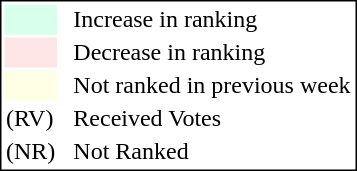<table style="border:1px solid black;">
<tr>
<td style="background:#D8FFEB; width:20px;"></td>
<td> </td>
<td>Increase in ranking</td>
</tr>
<tr>
<td style="background:#FFE6E6; width:20px;"></td>
<td> </td>
<td>Decrease in ranking</td>
</tr>
<tr>
<td style="background:#FFFFE6; width:20px;"></td>
<td> </td>
<td>Not ranked in previous week</td>
</tr>
<tr>
<td>(RV)</td>
<td> </td>
<td>Received Votes</td>
</tr>
<tr>
<td>(NR)</td>
<td> </td>
<td>Not Ranked</td>
</tr>
</table>
